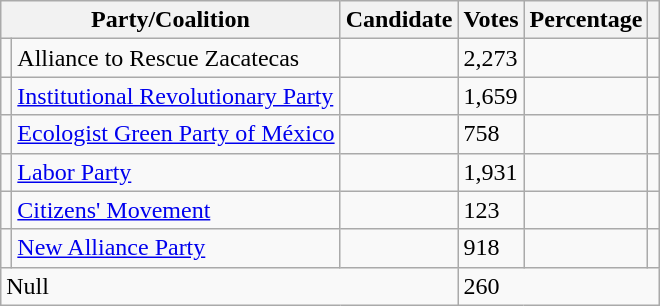<table class="wikitable">
<tr>
<th colspan="2"><strong>Party/Coalition</strong></th>
<th><strong>Candidate</strong></th>
<th><strong>Votes</strong></th>
<th><strong>Percentage</strong></th>
<th></th>
</tr>
<tr>
<td></td>
<td>Alliance to Rescue Zacatecas</td>
<td></td>
<td>2,273</td>
<td></td>
<td></td>
</tr>
<tr>
<td></td>
<td><a href='#'>Institutional Revolutionary Party</a></td>
<td></td>
<td>1,659</td>
<td></td>
<td></td>
</tr>
<tr>
<td></td>
<td><a href='#'>Ecologist Green Party of México</a></td>
<td></td>
<td>758</td>
<td></td>
<td></td>
</tr>
<tr>
<td></td>
<td><a href='#'>Labor Party</a></td>
<td></td>
<td>1,931</td>
<td></td>
<td></td>
</tr>
<tr>
<td></td>
<td><a href='#'>Citizens' Movement</a></td>
<td></td>
<td>123</td>
<td></td>
</tr>
<tr>
<td></td>
<td><a href='#'>New Alliance Party</a></td>
<td></td>
<td>918</td>
<td></td>
<td></td>
</tr>
<tr>
<td colspan="3">Null</td>
<td colspan="3">260</td>
</tr>
</table>
